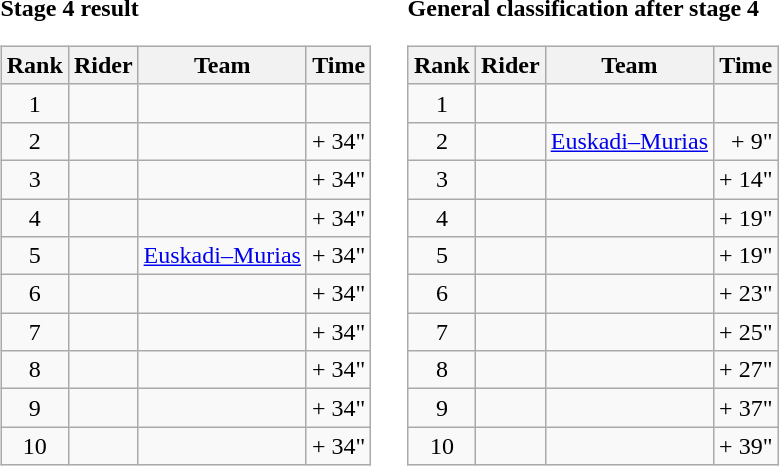<table>
<tr>
<td><strong>Stage 4 result</strong><br><table class="wikitable">
<tr>
<th scope="col">Rank</th>
<th scope="col">Rider</th>
<th scope="col">Team</th>
<th scope="col">Time</th>
</tr>
<tr>
<td style="text-align:center;">1</td>
<td></td>
<td></td>
<td style="text-align:right;"></td>
</tr>
<tr>
<td style="text-align:center;">2</td>
<td></td>
<td></td>
<td style="text-align:right;">+ 34"</td>
</tr>
<tr>
<td style="text-align:center;">3</td>
<td></td>
<td></td>
<td style="text-align:right;">+ 34"</td>
</tr>
<tr>
<td style="text-align:center;">4</td>
<td></td>
<td></td>
<td style="text-align:right;">+ 34"</td>
</tr>
<tr>
<td style="text-align:center;">5</td>
<td></td>
<td><a href='#'>Euskadi–Murias</a></td>
<td style="text-align:right;">+ 34"</td>
</tr>
<tr>
<td style="text-align:center;">6</td>
<td></td>
<td></td>
<td style="text-align:right;">+ 34"</td>
</tr>
<tr>
<td style="text-align:center;">7</td>
<td></td>
<td></td>
<td style="text-align:right;">+ 34"</td>
</tr>
<tr>
<td style="text-align:center;">8</td>
<td></td>
<td></td>
<td style="text-align:right;">+ 34"</td>
</tr>
<tr>
<td style="text-align:center;">9</td>
<td></td>
<td></td>
<td style="text-align:right;">+ 34"</td>
</tr>
<tr>
<td style="text-align:center;">10</td>
<td></td>
<td></td>
<td style="text-align:right;">+ 34"</td>
</tr>
</table>
</td>
<td></td>
<td><strong>General classification after stage 4</strong><br><table class="wikitable">
<tr>
<th scope="col">Rank</th>
<th scope="col">Rider</th>
<th scope="col">Team</th>
<th scope="col">Time</th>
</tr>
<tr>
<td style="text-align:center;">1</td>
<td></td>
<td></td>
<td style="text-align:right;"></td>
</tr>
<tr>
<td style="text-align:center;">2</td>
<td></td>
<td><a href='#'>Euskadi–Murias</a></td>
<td style="text-align:right;">+ 9"</td>
</tr>
<tr>
<td style="text-align:center;">3</td>
<td></td>
<td></td>
<td style="text-align:right;">+ 14"</td>
</tr>
<tr>
<td style="text-align:center;">4</td>
<td></td>
<td></td>
<td style="text-align:right;">+ 19"</td>
</tr>
<tr>
<td style="text-align:center;">5</td>
<td></td>
<td></td>
<td style="text-align:right;">+ 19"</td>
</tr>
<tr>
<td style="text-align:center;">6</td>
<td></td>
<td></td>
<td style="text-align:right;">+ 23"</td>
</tr>
<tr>
<td style="text-align:center;">7</td>
<td></td>
<td></td>
<td style="text-align:right;">+ 25"</td>
</tr>
<tr>
<td style="text-align:center;">8</td>
<td></td>
<td></td>
<td style="text-align:right;">+ 27"</td>
</tr>
<tr>
<td style="text-align:center;">9</td>
<td></td>
<td></td>
<td style="text-align:right;">+ 37"</td>
</tr>
<tr>
<td style="text-align:center;">10</td>
<td></td>
<td></td>
<td style="text-align:right;">+ 39"</td>
</tr>
</table>
</td>
</tr>
</table>
